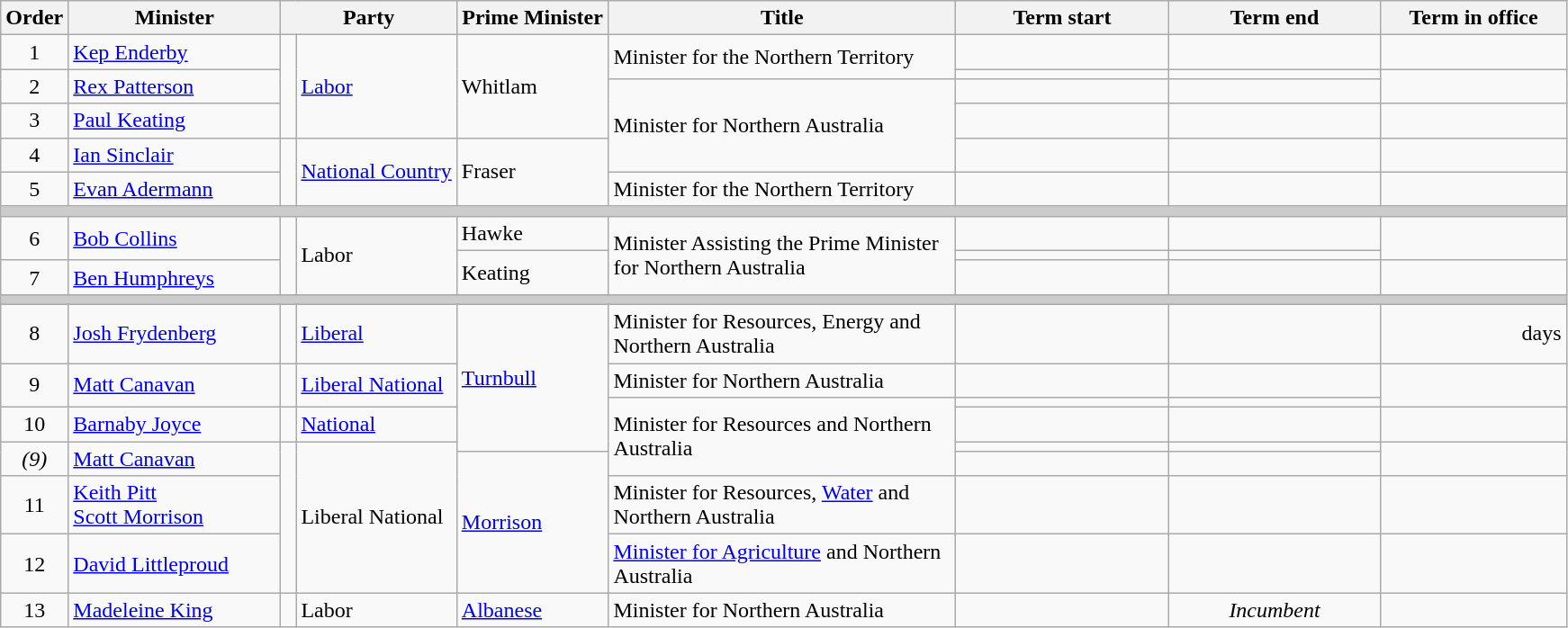<table class="wikitable">
<tr>
<th width=5>Order</th>
<th width=150>Minister</th>
<th width=120 colspan=2>Party</th>
<th width=105>Prime Minister</th>
<th width=250>Title</th>
<th width=150>Term start</th>
<th width=150>Term end</th>
<th width=130>Term in office</th>
</tr>
<tr>
<td align=center>1</td>
<td><a href='#'>Kep Enderby</a></td>
<td rowspan=4 > </td>
<td rowspan=4><a href='#'>Labor</a></td>
<td rowspan=4>Whitlam</td>
<td rowspan=2>Minister for the Northern Territory</td>
<td align=center></td>
<td align=center></td>
<td align=right></td>
</tr>
<tr>
<td rowspan=2 align=center>2</td>
<td rowspan=2><a href='#'>Rex Patterson</a></td>
<td align=center></td>
<td align=center></td>
<td rowspan=2 align=right></td>
</tr>
<tr>
<td rowspan=3>Minister for Northern Australia</td>
<td align=center></td>
<td align=center></td>
</tr>
<tr>
<td align=center>3</td>
<td><a href='#'>Paul Keating</a></td>
<td align=center></td>
<td align=center></td>
<td align=right></td>
</tr>
<tr>
<td align=center>4</td>
<td><a href='#'>Ian Sinclair</a></td>
<td rowspan=2 > </td>
<td rowspan=2><a href='#'>National Country</a></td>
<td rowspan=2>Fraser</td>
<td align=center></td>
<td align=center></td>
<td align=right></td>
</tr>
<tr>
<td align=center>5</td>
<td><a href='#'>Evan Adermann</a></td>
<td>Minister for the Northern Territory</td>
<td align=center></td>
<td align=center></td>
<td align=right><strong></strong></td>
</tr>
<tr>
<th colspan=9 style="background: #cccccc;"></th>
</tr>
<tr>
<td rowspan=2 align=center>6</td>
<td rowspan=2><a href='#'>Bob Collins</a></td>
<td rowspan=3 > </td>
<td rowspan=3>Labor</td>
<td>Hawke</td>
<td rowspan=3>Minister Assisting the Prime Minister for Northern Australia</td>
<td align=center></td>
<td align=center></td>
<td rowspan=2 align=right></td>
</tr>
<tr>
<td rowspan=2>Keating</td>
<td align=center></td>
<td align=center></td>
</tr>
<tr>
<td align=center>7</td>
<td><a href='#'>Ben Humphreys</a></td>
<td align=center></td>
<td align=center></td>
<td align=right></td>
</tr>
<tr>
<th colspan=9 style="background: #cccccc;"></th>
</tr>
<tr>
<td align=center>8</td>
<td><a href='#'>Josh Frydenberg</a></td>
<td></td>
<td><a href='#'>Liberal</a></td>
<td rowspan=5><a href='#'>Turnbull</a></td>
<td>Minister for Resources, Energy and Northern Australia</td>
<td align=center></td>
<td align=center></td>
<td align=right> days</td>
</tr>
<tr>
<td rowspan=2 align=center>9</td>
<td rowspan=2><a href='#'>Matt Canavan</a></td>
<td rowspan=2 ></td>
<td rowspan=2><a href='#'>Liberal National</a></td>
<td>Minister for Northern Australia</td>
<td align=center></td>
<td align=center></td>
<td rowspan=2 align=right></td>
</tr>
<tr>
<td rowspan=4>Minister for Resources and Northern Australia</td>
<td align=center></td>
<td align=center></td>
</tr>
<tr>
<td align=center>10</td>
<td><a href='#'>Barnaby Joyce</a></td>
<td></td>
<td><a href='#'>National</a></td>
<td align=center></td>
<td align=center></td>
<td align=right></td>
</tr>
<tr>
<td rowspan=2 align=center><em>(9)</em></td>
<td rowspan=2><a href='#'>Matt Canavan</a></td>
<td rowspan=4 ></td>
<td rowspan=4>Liberal National</td>
<td align=center></td>
<td align=center></td>
<td rowspan=2 align=right></td>
</tr>
<tr>
<td rowspan=3><a href='#'>Morrison</a></td>
<td align=center></td>
<td align=center></td>
</tr>
<tr>
<td align=center>11</td>
<td><a href='#'>Keith Pitt</a> <br> <a href='#'>Scott Morrison</a></td>
<td>Minister for Resources, <a href='#'>Water</a> and Northern Australia</td>
<td align=center></td>
<td align=center></td>
<td align=right></td>
</tr>
<tr>
<td align=center>12</td>
<td><a href='#'>David Littleproud</a></td>
<td><a href='#'>Minister for Agriculture</a> and Northern Australia</td>
<td align=center></td>
<td align=center></td>
<td align=right></td>
</tr>
<tr>
<td align=center>13</td>
<td><a href='#'>Madeleine King</a></td>
<td></td>
<td>Labor</td>
<td><a href='#'>Albanese</a></td>
<td>Minister for Northern Australia</td>
<td align=center></td>
<td align=center><em>Incumbent</em></td>
<td align=right></td>
</tr>
</table>
